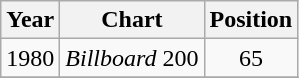<table class="wikitable">
<tr>
<th>Year</th>
<th>Chart</th>
<th>Position</th>
</tr>
<tr>
<td>1980</td>
<td><em>Billboard</em> 200</td>
<td align="center">65</td>
</tr>
<tr>
</tr>
</table>
